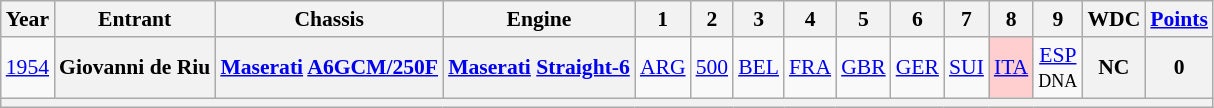<table class="wikitable" style="text-align:center; font-size:90%">
<tr>
<th>Year</th>
<th>Entrant</th>
<th>Chassis</th>
<th>Engine</th>
<th>1</th>
<th>2</th>
<th>3</th>
<th>4</th>
<th>5</th>
<th>6</th>
<th>7</th>
<th>8</th>
<th>9</th>
<th>WDC</th>
<th><a href='#'>Points</a></th>
</tr>
<tr>
<td><a href='#'>1954</a></td>
<th>Giovanni de Riu</th>
<th><a href='#'>Maserati</a> <a href='#'>A6GCM/250F</a></th>
<th><a href='#'>Maserati</a> <a href='#'>Straight-6</a></th>
<td><a href='#'>ARG</a></td>
<td><a href='#'>500</a></td>
<td><a href='#'>BEL</a></td>
<td><a href='#'>FRA</a></td>
<td><a href='#'>GBR</a></td>
<td><a href='#'>GER</a></td>
<td><a href='#'>SUI</a></td>
<td style="background:#ffcfcf;"><a href='#'>ITA</a><br></td>
<td><a href='#'>ESP</a><br><small>DNA</small></td>
<th>NC</th>
<th>0</th>
</tr>
<tr>
<th colspan="15"></th>
</tr>
</table>
